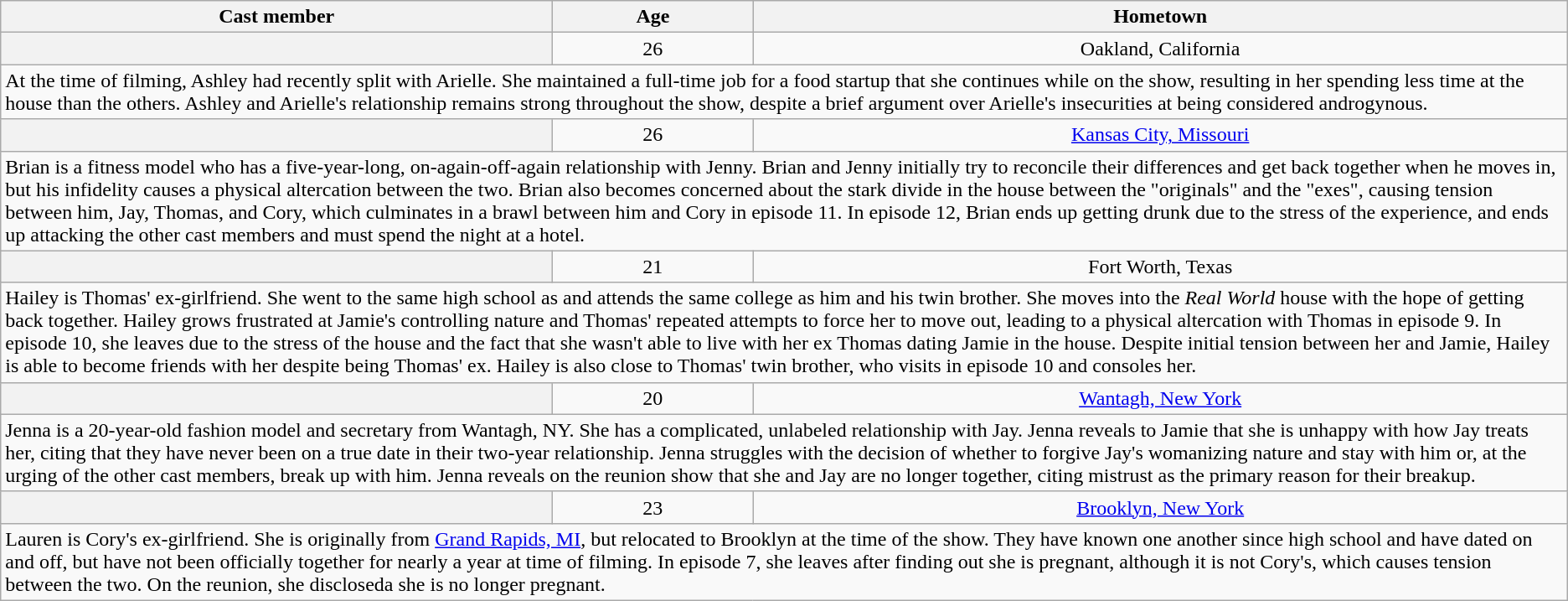<table class="wikitable sortable" style="text-align:center">
<tr>
<th scope="col">Cast member</th>
<th scope="col">Age</th>
<th scope="col">Hometown</th>
</tr>
<tr>
<th scope="row"></th>
<td>26</td>
<td>Oakland, California</td>
</tr>
<tr class="expand-child">
<td colspan="3" align="left">At the time of filming, Ashley had recently split with Arielle. She maintained a full-time job for a food startup that she continues while on the show, resulting in her spending less time at the house than the others. Ashley and Arielle's relationship remains strong throughout the show, despite a brief argument over Arielle's insecurities at being considered androgynous.</td>
</tr>
<tr>
<th scope="row"></th>
<td>26</td>
<td><a href='#'>Kansas City, Missouri</a></td>
</tr>
<tr class="expand-child">
<td colspan="3" align="left">Brian is a fitness model who has a five-year-long, on-again-off-again relationship with Jenny. Brian and Jenny initially try to reconcile their differences and get back together when he moves in, but his infidelity causes a physical altercation between the two. Brian also becomes concerned about the stark divide in the house between the "originals" and the "exes", causing tension between him, Jay, Thomas, and Cory, which culminates in a brawl between him and Cory in episode 11. In episode 12, Brian ends up getting drunk due to the stress of the experience, and ends up attacking the other cast members and must spend the night at a hotel.</td>
</tr>
<tr>
<th scope="row"></th>
<td>21</td>
<td>Fort Worth, Texas</td>
</tr>
<tr class="expand-child">
<td colspan="3" align="left">Hailey is Thomas' ex-girlfriend. She went to the same high school as and attends the same college as him and his twin brother. She moves into the <em>Real World</em> house with the hope of getting back together. Hailey grows frustrated at Jamie's controlling nature and Thomas' repeated attempts to force her to move out, leading to a physical altercation with Thomas in episode 9. In episode 10, she leaves due to the stress of the house and the fact that she wasn't able to live with her ex Thomas dating Jamie in the house. Despite initial tension between her and Jamie, Hailey is able to become friends with her despite being Thomas' ex. Hailey is also close to Thomas' twin brother, who visits in episode 10 and consoles her.</td>
</tr>
<tr>
<th scope="row"></th>
<td>20</td>
<td><a href='#'>Wantagh, New York</a></td>
</tr>
<tr class="expand-child">
<td colspan="3" align="left">Jenna is a 20-year-old fashion model and secretary from Wantagh, NY. She has a complicated, unlabeled relationship with Jay. Jenna reveals to Jamie that she is unhappy with how Jay treats her, citing that they have never been on a true date in their two-year relationship. Jenna struggles with the decision of whether to forgive Jay's womanizing nature and stay with him or, at the urging of the other cast members, break up with him. Jenna reveals on the reunion show that she and Jay are no longer together, citing mistrust as the primary reason for their breakup.</td>
</tr>
<tr>
<th scope="row"></th>
<td>23</td>
<td><a href='#'>Brooklyn, New York</a></td>
</tr>
<tr class="expand-child">
<td colspan="3" align="left">Lauren is Cory's ex-girlfriend. She is originally from <a href='#'>Grand Rapids, MI</a>, but relocated to Brooklyn at the time of the show. They have known one another since high school and have dated on and off, but have not been officially together for nearly a year at time of filming. In episode 7, she leaves after finding out she is pregnant, although it is not Cory's, which causes tension between the two. On the reunion, she discloseda she is no longer pregnant.</td>
</tr>
</table>
